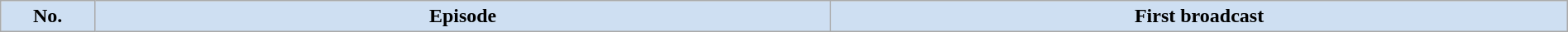<table class="wikitable plainrowheaders" style="width:100%; margin:auto; background:#fff;">
<tr>
<th style="background: #cedff2; width:6%;">No.</th>
<th style="background: #cedff2; width:47%;">Episode</th>
<th style="background: #cedff2; width:47%;">First broadcast<br>



</th>
</tr>
</table>
